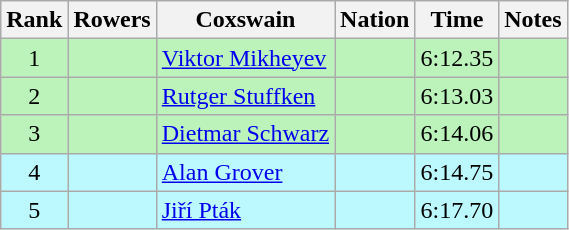<table class="wikitable sortable" style="text-align:center">
<tr>
<th>Rank</th>
<th>Rowers</th>
<th>Coxswain</th>
<th>Nation</th>
<th>Time</th>
<th>Notes</th>
</tr>
<tr bgcolor=bbf3bb>
<td>1</td>
<td></td>
<td align=left><a href='#'>Viktor Mikheyev</a></td>
<td align=left></td>
<td>6:12.35</td>
<td></td>
</tr>
<tr bgcolor=bbf3bb>
<td>2</td>
<td></td>
<td align=left><a href='#'>Rutger Stuffken</a></td>
<td align=left></td>
<td>6:13.03</td>
<td></td>
</tr>
<tr bgcolor=bbf3bb>
<td>3</td>
<td></td>
<td align=left><a href='#'>Dietmar Schwarz</a></td>
<td align=left></td>
<td>6:14.06</td>
<td></td>
</tr>
<tr bgcolor=bbf9ff>
<td>4</td>
<td></td>
<td align=left><a href='#'>Alan Grover</a></td>
<td align=left></td>
<td>6:14.75</td>
<td></td>
</tr>
<tr bgcolor=bbf9ff>
<td>5</td>
<td></td>
<td align=left><a href='#'>Jiří Pták</a></td>
<td align=left></td>
<td>6:17.70</td>
<td></td>
</tr>
</table>
